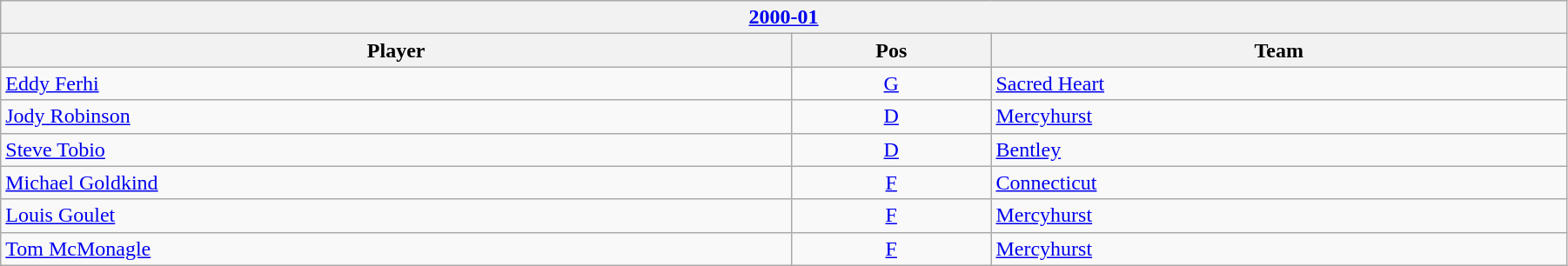<table class="wikitable" width=95%>
<tr>
<th colspan=3><a href='#'>2000-01</a></th>
</tr>
<tr>
<th>Player</th>
<th>Pos</th>
<th>Team</th>
</tr>
<tr>
<td><a href='#'>Eddy Ferhi</a></td>
<td style="text-align:center;"><a href='#'>G</a></td>
<td><a href='#'>Sacred Heart</a></td>
</tr>
<tr>
<td><a href='#'>Jody Robinson</a></td>
<td style="text-align:center;"><a href='#'>D</a></td>
<td><a href='#'>Mercyhurst</a></td>
</tr>
<tr>
<td><a href='#'>Steve Tobio</a></td>
<td style="text-align:center;"><a href='#'>D</a></td>
<td><a href='#'>Bentley</a></td>
</tr>
<tr>
<td><a href='#'>Michael Goldkind</a></td>
<td style="text-align:center;"><a href='#'>F</a></td>
<td><a href='#'>Connecticut</a></td>
</tr>
<tr>
<td><a href='#'>Louis Goulet</a></td>
<td style="text-align:center;"><a href='#'>F</a></td>
<td><a href='#'>Mercyhurst</a></td>
</tr>
<tr>
<td><a href='#'>Tom McMonagle</a></td>
<td style="text-align:center;"><a href='#'>F</a></td>
<td><a href='#'>Mercyhurst</a></td>
</tr>
</table>
